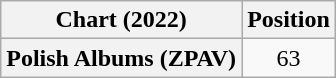<table class="wikitable sortable plainrowheaders" style="text-align:center">
<tr>
<th scope="col">Chart (2022)</th>
<th scope="col">Position</th>
</tr>
<tr>
<th scope="row">Polish Albums (ZPAV)</th>
<td>63</td>
</tr>
</table>
